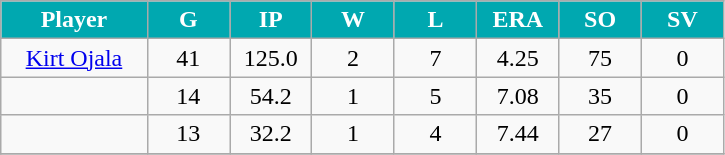<table class="wikitable sortable">
<tr>
<th style="background-color: #00a8b0; color: #FFFFFF; text-align: center;" width="16%">Player</th>
<th style="background-color: #00a8b0; color: #FFFFFF; text-align: center;" width="9%">G</th>
<th style="background-color: #00a8b0; color: #FFFFFF; text-align: center;" width="9%">IP</th>
<th style="background-color: #00a8b0; color: #FFFFFF; text-align: center;" width="9%">W</th>
<th style="background-color: #00a8b0; color: #FFFFFF; text-align: center;" width="9%">L</th>
<th style="background-color: #00a8b0; color: #FFFFFF; text-align: center;" width="9%">ERA</th>
<th style="background-color: #00a8b0; color: #FFFFFF; text-align: center;" width="9%">SO</th>
<th style="background-color: #00a8b0; color: #FFFFFF; text-align: center;" width="9%">SV</th>
</tr>
<tr style="text-align:center;">
<td><a href='#'>Kirt Ojala</a></td>
<td>41</td>
<td>125.0</td>
<td>2</td>
<td>7</td>
<td>4.25</td>
<td>75</td>
<td>0</td>
</tr>
<tr align=center>
<td></td>
<td>14</td>
<td>54.2</td>
<td>1</td>
<td>5</td>
<td>7.08</td>
<td>35</td>
<td>0</td>
</tr>
<tr style="text-align:center;">
<td></td>
<td>13</td>
<td>32.2</td>
<td>1</td>
<td>4</td>
<td>7.44</td>
<td>27</td>
<td>0</td>
</tr>
<tr align=center>
</tr>
</table>
